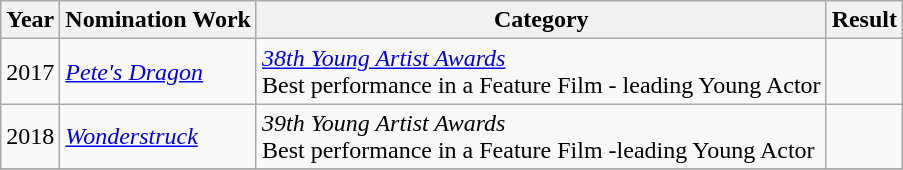<table class="wikitable sortable">
<tr>
<th>Year</th>
<th>Nomination Work</th>
<th>Category</th>
<th>Result</th>
</tr>
<tr>
<td>2017</td>
<td><em><a href='#'>Pete's Dragon</a></em></td>
<td><em><a href='#'>38th Young Artist Awards</a></em><br>Best performance in a Feature Film - leading Young Actor</td>
<td></td>
</tr>
<tr>
<td>2018</td>
<td><em><a href='#'>Wonderstruck</a></em></td>
<td><em>39th Young Artist Awards</em><br>Best performance in a Feature Film -leading Young Actor</td>
<td></td>
</tr>
<tr>
</tr>
</table>
